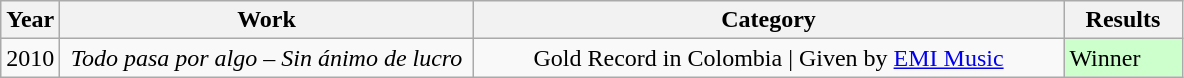<table class="wikitable" style="table-layout: fixed;">
<tr>
<th style="width:5%;">Year</th>
<th style="width:35%;">Work</th>
<th style="width:50%;">Category</th>
<th style="width:10%;">Results</th>
</tr>
<tr>
<td style="text-align:center;">2010</td>
<td style="text-align:center;"><em>Todo pasa por algo – Sin ánimo de lucro</em></td>
<td align=center>Gold Record in Colombia | Given by <a href='#'>EMI Music</a></td>
<td style="background:#cfc;">Winner</td>
</tr>
</table>
